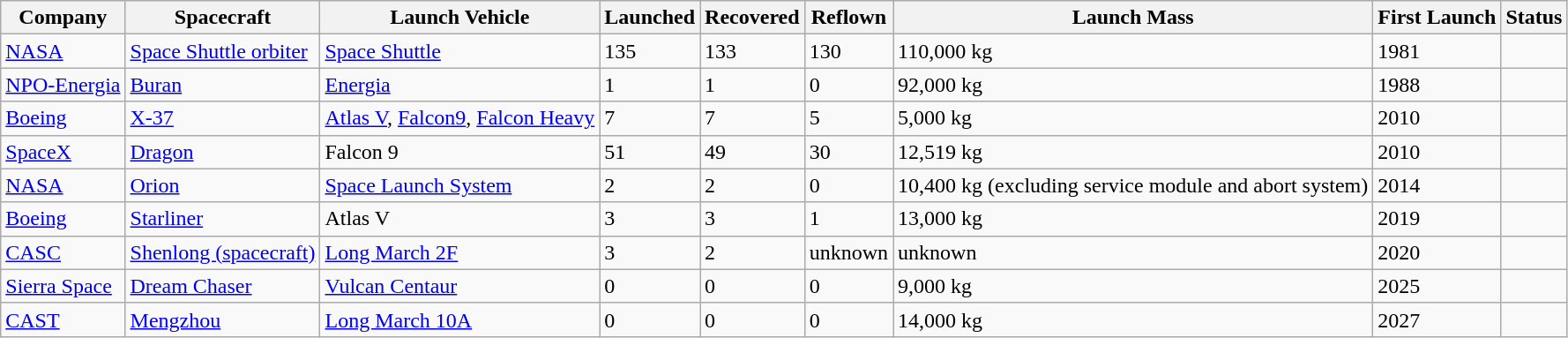<table class="wikitable sortable">
<tr>
<th>Company</th>
<th>Spacecraft</th>
<th>Launch Vehicle</th>
<th>Launched</th>
<th>Recovered</th>
<th>Reflown</th>
<th>Launch Mass</th>
<th>First Launch</th>
<th>Status</th>
</tr>
<tr>
<td> <a href='#'>NASA</a></td>
<td><a href='#'>Space Shuttle orbiter</a></td>
<td><a href='#'>Space Shuttle</a></td>
<td>135</td>
<td>133</td>
<td>130</td>
<td>110,000 kg</td>
<td>1981</td>
<td></td>
</tr>
<tr>
<td> <a href='#'>NPO-Energia</a></td>
<td><a href='#'>Buran</a></td>
<td><a href='#'>Energia</a></td>
<td>1</td>
<td>1</td>
<td>0</td>
<td>92,000 kg</td>
<td>1988</td>
<td></td>
</tr>
<tr>
<td> <a href='#'>Boeing</a></td>
<td><a href='#'>X-37</a></td>
<td><a href='#'>Atlas V</a>, <a href='#'>Falcon9</a>, <a href='#'>Falcon Heavy</a></td>
<td>7</td>
<td>7</td>
<td>5</td>
<td>5,000 kg</td>
<td>2010</td>
<td></td>
</tr>
<tr>
<td> <a href='#'>SpaceX</a></td>
<td><a href='#'>Dragon</a></td>
<td>Falcon 9</td>
<td>51</td>
<td>49</td>
<td>30</td>
<td>12,519 kg</td>
<td>2010</td>
<td></td>
</tr>
<tr>
<td> <a href='#'>NASA</a></td>
<td><a href='#'>Orion</a></td>
<td><a href='#'>Space Launch System</a></td>
<td>2</td>
<td>2</td>
<td>0</td>
<td>10,400 kg (excluding service module and abort system)</td>
<td>2014</td>
<td></td>
</tr>
<tr>
<td> <a href='#'>Boeing</a></td>
<td><a href='#'>Starliner</a></td>
<td>Atlas V</td>
<td>3</td>
<td>3</td>
<td>1</td>
<td>13,000 kg</td>
<td>2019</td>
<td></td>
</tr>
<tr>
<td> <a href='#'>CASC</a></td>
<td><a href='#'>Shenlong (spacecraft)</a></td>
<td><a href='#'>Long March 2F</a></td>
<td>3</td>
<td>2</td>
<td>unknown</td>
<td>unknown</td>
<td>2020</td>
<td></td>
</tr>
<tr>
<td> <a href='#'>Sierra Space</a></td>
<td><a href='#'>Dream Chaser</a></td>
<td><a href='#'>Vulcan Centaur</a></td>
<td>0</td>
<td>0</td>
<td>0</td>
<td>9,000 kg</td>
<td>2025</td>
<td></td>
</tr>
<tr>
<td> <a href='#'>CAST</a></td>
<td><a href='#'>Mengzhou</a></td>
<td><a href='#'>Long March 10A</a></td>
<td>0</td>
<td>0</td>
<td>0</td>
<td>14,000 kg</td>
<td>2027</td>
<td></td>
</tr>
</table>
